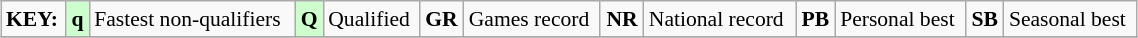<table class="wikitable" style="margin:0.5em auto; font-size:90%;position:relative;" width=60%>
<tr>
<td><strong>KEY:</strong></td>
<td bgcolor=ccffcc align=center><strong>q</strong></td>
<td>Fastest non-qualifiers</td>
<td bgcolor=ccffcc align=center><strong>Q</strong></td>
<td>Qualified</td>
<td align=center><strong>GR</strong></td>
<td>Games record</td>
<td align=center><strong>NR</strong></td>
<td>National record</td>
<td align=center><strong>PB</strong></td>
<td>Personal best</td>
<td align=center><strong>SB</strong></td>
<td>Seasonal best</td>
</tr>
<tr>
</tr>
</table>
